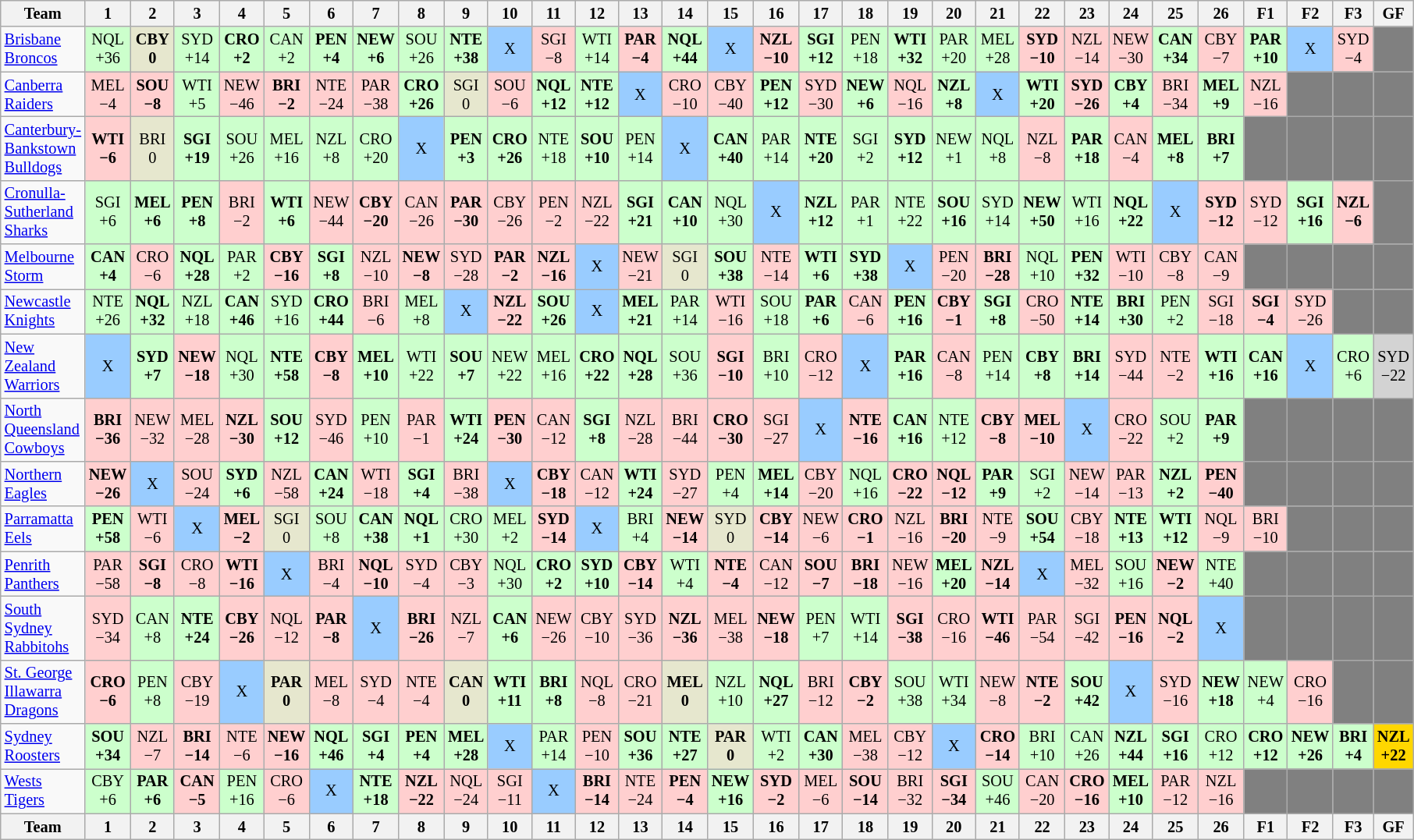<table class="wikitable sortable" style="font-size:85%; text-align:center; width:90%">
<tr valign="top">
<th valign="middle">Team</th>
<th>1</th>
<th>2</th>
<th>3</th>
<th>4</th>
<th>5</th>
<th>6</th>
<th>7</th>
<th>8</th>
<th>9</th>
<th>10</th>
<th>11</th>
<th>12</th>
<th>13</th>
<th>14</th>
<th>15</th>
<th>16</th>
<th>17</th>
<th>18</th>
<th>19</th>
<th>20</th>
<th>21</th>
<th>22</th>
<th>23</th>
<th>24</th>
<th>25</th>
<th>26</th>
<th>F1</th>
<th>F2</th>
<th>F3</th>
<th>GF</th>
</tr>
<tr>
<td align="left"><a href='#'>Brisbane Broncos</a></td>
<td style="background:#cfc;">NQL<br>+36</td>
<td style="background:#E6E7CE;"><strong>CBY<br>0</strong></td>
<td style="background:#cfc;">SYD<br>+14</td>
<td style="background:#cfc;"><strong>CRO<br>+2</strong></td>
<td style="background:#cfc;">CAN<br>+2</td>
<td style="background:#cfc;"><strong>PEN<br>+4</strong></td>
<td style="background:#cfc;"><strong>NEW<br>+6</strong></td>
<td style="background:#cfc;">SOU<br>+26</td>
<td style="background:#cfc;"><strong>NTE<br>+38</strong></td>
<td style="background:#99ccff;">X</td>
<td style="background:#FFCFCF;">SGI<br>−8</td>
<td style="background:#cfc;">WTI<br>+14</td>
<td style="background:#FFCFCF;"><strong>PAR<br>−4</strong></td>
<td style="background:#cfc;"><strong>NQL<br>+44</strong></td>
<td style="background:#99ccff;">X</td>
<td style="background:#FFCFCF;"><strong>NZL<br>−10</strong></td>
<td style="background:#cfc;"><strong>SGI<br>+12</strong></td>
<td style="background:#cfc;">PEN<br>+18</td>
<td style="background:#cfc;"><strong>WTI<br>+32</strong></td>
<td style="background:#cfc;">PAR<br>+20</td>
<td style="background:#cfc;">MEL<br>+28</td>
<td style="background:#FFCFCF;"><strong>SYD<br>−10</strong></td>
<td style="background:#FFCFCF;">NZL<br>−14</td>
<td style="background:#FFCFCF;">NEW<br>−30</td>
<td style="background:#cfc;"><strong>CAN<br>+34</strong></td>
<td style="background:#FFCFCF;">CBY<br>−7</td>
<td style="background:#cfc;"><strong>PAR<br>+10</strong></td>
<td style="background:#99ccff;">X</td>
<td style="background:#FFCFCF;">SYD<br>−4</td>
<td style="background:#808080;"></td>
</tr>
<tr>
<td align="left"><a href='#'>Canberra Raiders</a></td>
<td style="background:#FFCFCF;">MEL<br>−4</td>
<td style="background:#FFCFCF;"><strong>SOU<br>−8</strong></td>
<td style="background:#cfc;">WTI<br>+5</td>
<td style="background:#FFCFCF;">NEW<br>−46</td>
<td style="background:#FFCFCF;"><strong>BRI<br>−2</strong></td>
<td style="background:#FFCFCF;">NTE<br>−24</td>
<td style="background:#FFCFCF;">PAR<br>−38</td>
<td style="background:#cfc;"><strong>CRO<br>+26</strong></td>
<td style="background:#E6E7CE;">SGI<br>0</td>
<td style="background:#FFCFCF;">SOU<br>−6</td>
<td style="background:#cfc;"><strong>NQL<br>+12</strong></td>
<td style="background:#cfc;"><strong>NTE<br>+12</strong></td>
<td style="background:#99ccff;">X</td>
<td style="background:#FFCFCF;">CRO<br>−10</td>
<td style="background:#FFCFCF;">CBY<br>−40</td>
<td style="background:#cfc;"><strong>PEN<br>+12</strong></td>
<td style="background:#FFCFCF;">SYD<br>−30</td>
<td style="background:#cfc;"><strong>NEW<br>+6</strong></td>
<td style="background:#FFCFCF;">NQL<br>−16</td>
<td style="background:#cfc;"><strong>NZL<br>+8</strong></td>
<td style="background:#99ccff;">X</td>
<td style="background:#cfc;"><strong>WTI<br>+20</strong></td>
<td style="background:#FFCFCF;"><strong>SYD<br>−26</strong></td>
<td style="background:#cfc;"><strong>CBY<br>+4</strong></td>
<td style="background:#FFCFCF;">BRI<br>−34</td>
<td style="background:#cfc;"><strong>MEL<br>+9</strong></td>
<td style="background:#FFCFCF;">NZL<br>−16</td>
<td style="background:#808080;"></td>
<td style="background:#808080;"></td>
<td style="background:#808080;"></td>
</tr>
<tr>
<td align="left"><a href='#'>Canterbury-Bankstown Bulldogs</a></td>
<td style="background:#FFCFCF;"><strong>WTI<br>−6</strong></td>
<td style="background:#E6E7CE;">BRI<br>0</td>
<td style="background:#cfc;"><strong>SGI<br>+19</strong></td>
<td style="background:#cfc;">SOU<br>+26</td>
<td style="background:#cfc;">MEL<br>+16</td>
<td style="background:#cfc;">NZL<br>+8</td>
<td style="background:#cfc;">CRO<br>+20</td>
<td style="background:#99ccff;">X</td>
<td style="background:#cfc;"><strong>PEN<br>+3</strong></td>
<td style="background:#cfc;"><strong>CRO<br>+26</strong></td>
<td style="background:#cfc;">NTE<br>+18</td>
<td style="background:#cfc;"><strong>SOU<br>+10</strong></td>
<td style="background:#cfc;">PEN<br>+14</td>
<td style="background:#99ccff;">X</td>
<td style="background:#cfc;"><strong>CAN<br>+40</strong></td>
<td style="background:#cfc;">PAR<br>+14</td>
<td style="background:#cfc;"><strong>NTE<br>+20</strong></td>
<td style="background:#cfc;">SGI<br>+2</td>
<td style="background:#cfc;"><strong>SYD<br>+12</strong></td>
<td style="background:#cfc;">NEW<br>+1</td>
<td style="background:#cfc;">NQL<br>+8</td>
<td style="background:#FFCFCF;">NZL<br>−8</td>
<td style="background:#cfc;"><strong>PAR<br>+18</strong></td>
<td style="background:#FFCFCF;">CAN<br>−4</td>
<td style="background:#cfc;"><strong>MEL<br>+8</strong></td>
<td style="background:#cfc;"><strong>BRI<br>+7</strong></td>
<td style="background:#808080;"></td>
<td style="background:#808080;"></td>
<td style="background:#808080;"></td>
<td style="background:#808080;"></td>
</tr>
<tr>
<td align="left"><a href='#'>Cronulla-Sutherland Sharks</a></td>
<td style="background:#cfc;">SGI<br>+6</td>
<td style="background:#cfc;"><strong>MEL<br>+6</strong></td>
<td style="background:#cfc;"><strong>PEN<br>+8</strong></td>
<td style="background:#FFCFCF;">BRI<br>−2</td>
<td style="background:#cfc;"><strong>WTI<br>+6</strong></td>
<td style="background:#FFCFCF;">NEW<br>−44</td>
<td style="background:#FFCFCF;"><strong>CBY<br>−20</strong></td>
<td style="background:#FFCFCF;">CAN<br>−26</td>
<td style="background:#FFCFCF;"><strong>PAR<br>−30</strong></td>
<td style="background:#FFCFCF;">CBY<br>−26</td>
<td style="background:#FFCFCF;">PEN<br>−2</td>
<td style="background:#FFCFCF;">NZL<br>−22</td>
<td style="background:#cfc;"><strong>SGI<br>+21</strong></td>
<td style="background:#cfc;"><strong>CAN<br>+10</strong></td>
<td style="background:#cfc;">NQL<br>+30</td>
<td style="background:#99ccff;">X</td>
<td style="background:#cfc;"><strong>NZL<br>+12</strong></td>
<td style="background:#cfc;">PAR<br>+1</td>
<td style="background:#cfc;">NTE<br>+22</td>
<td style="background:#cfc;"><strong>SOU<br>+16</strong></td>
<td style="background:#cfc;">SYD<br>+14</td>
<td style="background:#cfc;"><strong>NEW<br>+50</strong></td>
<td style="background:#cfc;">WTI<br>+16</td>
<td style="background:#cfc;"><strong>NQL<br>+22</strong></td>
<td style="background:#99ccff;">X</td>
<td style="background:#FFCFCF;"><strong>SYD<br>−12</strong></td>
<td style="background:#FFCFCF;">SYD<br>−12</td>
<td style="background:#cfc;"><strong>SGI<br>+16</strong></td>
<td style="background:#FFCFCF;"><strong>NZL<br>−6</strong></td>
<td style="background:#808080;"></td>
</tr>
<tr>
<td align="left"><a href='#'>Melbourne Storm</a></td>
<td style="background:#cfc;"><strong>CAN<br>+4</strong></td>
<td style="background:#FFCFCF;">CRO<br>−6</td>
<td style="background:#cfc;"><strong>NQL<br>+28</strong></td>
<td style="background:#cfc;">PAR<br>+2</td>
<td style="background:#FFCFCF;"><strong>CBY<br>−16</strong></td>
<td style="background:#cfc;"><strong>SGI<br>+8</strong></td>
<td style="background:#FFCFCF;">NZL<br>−10</td>
<td style="background:#FFCFCF;"><strong>NEW<br>−8</strong></td>
<td style="background:#FFCFCF;">SYD<br>−28</td>
<td style="background:#FFCFCF;"><strong>PAR<br>−2</strong></td>
<td style="background:#FFCFCF;"><strong>NZL<br>−16</strong></td>
<td style="background:#99ccff;">X</td>
<td style="background:#FFCFCF;">NEW<br>−21</td>
<td style="background:#E6E7CE;">SGI<br>0</td>
<td style="background:#cfc;"><strong>SOU<br>+38</strong></td>
<td style="background:#FFCFCF;">NTE<br>−14</td>
<td style="background:#cfc;"><strong>WTI<br>+6</strong></td>
<td style="background:#cfc;"><strong>SYD<br>+38</strong></td>
<td style="background:#99ccff;">X</td>
<td style="background:#FFCFCF;">PEN<br>−20</td>
<td style="background:#FFCFCF;"><strong>BRI<br>−28</strong></td>
<td style="background:#cfc;">NQL<br>+10</td>
<td style="background:#cfc;"><strong>PEN<br>+32</strong></td>
<td style="background:#FFCFCF;">WTI<br>−10</td>
<td style="background:#FFCFCF;">CBY<br>−8</td>
<td style="background:#FFCFCF;">CAN<br>−9</td>
<td style="background:#808080;"></td>
<td style="background:#808080;"></td>
<td style="background:#808080;"></td>
<td style="background:#808080;"></td>
</tr>
<tr>
<td align="left"><a href='#'>Newcastle Knights</a></td>
<td style="background:#cfc;">NTE<br>+26</td>
<td style="background:#cfc;"><strong>NQL<br>+32</strong></td>
<td style="background:#cfc;">NZL<br>+18</td>
<td style="background:#cfc;"><strong>CAN<br>+46</strong></td>
<td style="background:#cfc;">SYD<br>+16</td>
<td style="background:#cfc;"><strong>CRO<br>+44</strong></td>
<td style="background:#FFCFCF;">BRI<br>−6</td>
<td style="background:#cfc;">MEL<br>+8</td>
<td style="background:#99ccff;">X</td>
<td style="background:#FFCFCF;"><strong>NZL<br>−22</strong></td>
<td style="background:#cfc;"><strong>SOU<br>+26</strong></td>
<td style="background:#99ccff;">X</td>
<td style="background:#cfc;"><strong>MEL<br>+21</strong></td>
<td style="background:#cfc;">PAR<br>+14</td>
<td style="background:#FFCFCF;">WTI<br>−16</td>
<td style="background:#cfc;">SOU<br>+18</td>
<td style="background:#cfc;"><strong>PAR<br>+6</strong></td>
<td style="background:#FFCFCF;">CAN<br>−6</td>
<td style="background:#cfc;"><strong>PEN<br>+16</strong></td>
<td style="background:#FFCFCF;"><strong>CBY<br>−1</strong></td>
<td style="background:#cfc;"><strong>SGI<br>+8</strong></td>
<td style="background:#FFCFCF;">CRO<br>−50</td>
<td style="background:#cfc;"><strong>NTE<br>+14</strong></td>
<td style="background:#cfc;"><strong>BRI<br>+30</strong></td>
<td style="background:#cfc;">PEN<br>+2</td>
<td style="background:#FFCFCF;">SGI<br>−18</td>
<td style="background:#FFCFCF;"><strong>SGI<br>−4</strong></td>
<td style="background:#FFCFCF;">SYD<br>−26</td>
<td style="background:#808080;"></td>
<td style="background:#808080;"></td>
</tr>
<tr>
<td align="left"><a href='#'>New Zealand Warriors</a></td>
<td style="background:#99ccff;">X</td>
<td style="background:#cfc;"><strong>SYD<br>+7</strong></td>
<td style="background:#FFCFCF;"><strong>NEW<br>−18</strong></td>
<td style="background:#cfc;">NQL<br>+30</td>
<td style="background:#cfc;"><strong>NTE<br>+58</strong></td>
<td style="background:#FFCFCF;"><strong>CBY<br>−8</strong></td>
<td style="background:#cfc;"><strong>MEL<br>+10</strong></td>
<td style="background:#cfc;">WTI<br>+22</td>
<td style="background:#cfc;"><strong>SOU<br>+7</strong></td>
<td style="background:#cfc;">NEW<br>+22</td>
<td style="background:#cfc;">MEL<br>+16</td>
<td style="background:#cfc;"><strong>CRO<br>+22</strong></td>
<td style="background:#cfc;"><strong>NQL<br>+28</strong></td>
<td style="background:#cfc;">SOU<br>+36</td>
<td style="background:#FFCFCF;"><strong>SGI<br>−10</strong></td>
<td style="background:#cfc;">BRI<br>+10</td>
<td style="background:#FFCFCF;">CRO<br>−12</td>
<td style="background:#99ccff;">X</td>
<td style="background:#cfc;"><strong>PAR<br>+16</strong></td>
<td style="background:#FFCFCF;">CAN<br>−8</td>
<td style="background:#cfc;">PEN<br>+14</td>
<td style="background:#cfc;"><strong>CBY<br>+8</strong></td>
<td style="background:#cfc;"><strong>BRI<br>+14</strong></td>
<td style="background:#FFCFCF;">SYD<br>−44</td>
<td style="background:#FFCFCF;">NTE<br>−2</td>
<td style="background:#cfc;"><strong>WTI<br>+16</strong></td>
<td style="background:#cfc;"><strong>CAN<br>+16</strong></td>
<td style="background:#99ccff;">X</td>
<td style="background:#cfc;">CRO<br>+6</td>
<td style="background:#D3D3D3;">SYD<br>−22</td>
</tr>
<tr>
<td align="left"><a href='#'>North Queensland Cowboys</a></td>
<td style="background:#FFCFCF;"><strong>BRI<br>−36</strong></td>
<td style="background:#FFCFCF;">NEW<br>−32</td>
<td style="background:#FFCFCF;">MEL<br>−28</td>
<td style="background:#FFCFCF;"><strong>NZL<br>−30</strong></td>
<td style="background:#cfc;"><strong>SOU<br>+12</strong></td>
<td style="background:#FFCFCF;">SYD<br>−46</td>
<td style="background:#cfc;">PEN<br>+10</td>
<td style="background:#FFCFCF;">PAR<br>−1</td>
<td style="background:#cfc;"><strong>WTI<br>+24</strong></td>
<td style="background:#FFCFCF;"><strong>PEN<br>−30</strong></td>
<td style="background:#FFCFCF;">CAN<br>−12</td>
<td style="background:#cfc;"><strong>SGI<br>+8</strong></td>
<td style="background:#FFCFCF;">NZL<br>−28</td>
<td style="background:#FFCFCF;">BRI<br>−44</td>
<td style="background:#FFCFCF;"><strong>CRO<br>−30</strong></td>
<td style="background:#FFCFCF;">SGI<br>−27</td>
<td style="background:#99ccff;">X</td>
<td style="background:#FFCFCF;"><strong>NTE<br>−16</strong></td>
<td style="background:#cfc;"><strong>CAN<br>+16</strong></td>
<td style="background:#cfc;">NTE<br>+12</td>
<td style="background:#FFCFCF;"><strong>CBY<br>−8</strong></td>
<td style="background:#FFCFCF;"><strong>MEL<br>−10</strong></td>
<td style="background:#99ccff;">X</td>
<td style="background:#FFCFCF;">CRO<br>−22</td>
<td style="background:#cfc;">SOU<br>+2</td>
<td style="background:#cfc;"><strong>PAR<br>+9</strong></td>
<td style="background:#808080;"></td>
<td style="background:#808080;"></td>
<td style="background:#808080;"></td>
<td style="background:#808080;"></td>
</tr>
<tr>
<td align="left"><a href='#'>Northern Eagles</a></td>
<td style="background:#FFCFCF;"><strong>NEW<br>−26</strong></td>
<td style="background:#99ccff;">X</td>
<td style="background:#FFCFCF;">SOU<br>−24</td>
<td style="background:#cfc;"><strong>SYD<br>+6</strong></td>
<td style="background:#FFCFCF;">NZL<br>−58</td>
<td style="background:#cfc;"><strong>CAN<br>+24</strong></td>
<td style="background:#FFCFCF;">WTI<br>−18</td>
<td style="background:#cfc;"><strong>SGI<br>+4</strong></td>
<td style="background:#FFCFCF;">BRI<br>−38</td>
<td style="background:#99ccff;">X</td>
<td style="background:#FFCFCF;"><strong>CBY<br>−18</strong></td>
<td style="background:#FFCFCF;">CAN<br>−12</td>
<td style="background:#cfc;"><strong>WTI<br>+24</strong></td>
<td style="background:#FFCFCF;">SYD<br>−27</td>
<td style="background:#cfc;">PEN<br>+4</td>
<td style="background:#cfc;"><strong>MEL<br>+14</strong></td>
<td style="background:#FFCFCF;">CBY<br>−20</td>
<td style="background:#cfc;">NQL<br>+16</td>
<td style="background:#FFCFCF;"><strong>CRO<br>−22</strong></td>
<td style="background:#FFCFCF;"><strong>NQL<br>−12</strong></td>
<td style="background:#cfc;"><strong>PAR<br>+9</strong></td>
<td style="background:#cfc;">SGI<br>+2</td>
<td style="background:#FFCFCF;">NEW<br>−14</td>
<td style="background:#FFCFCF;">PAR<br>−13</td>
<td style="background:#cfc;"><strong>NZL<br>+2</strong></td>
<td style="background:#FFCFCF;"><strong>PEN<br>−40</strong></td>
<td style="background:#808080;"></td>
<td style="background:#808080;"></td>
<td style="background:#808080;"></td>
<td style="background:#808080;"></td>
</tr>
<tr>
<td align="left"><a href='#'>Parramatta Eels</a></td>
<td style="background:#cfc;"><strong>PEN<br>+58</strong></td>
<td style="background:#FFCFCF;">WTI<br>−6</td>
<td style="background:#99ccff;">X</td>
<td style="background:#FFCFCF;"><strong>MEL<br>−2</strong></td>
<td style="background:#E6E7CE;">SGI<br>0</td>
<td style="background:#cfc;">SOU<br>+8</td>
<td style="background:#cfc;"><strong>CAN<br>+38</strong></td>
<td style="background:#cfc;"><strong>NQL<br>+1</strong></td>
<td style="background:#cfc;">CRO<br>+30</td>
<td style="background:#cfc;">MEL<br>+2</td>
<td style="background:#FFCFCF;"><strong>SYD<br>−14</strong></td>
<td style="background:#99ccff;">X</td>
<td style="background:#cfc;">BRI<br>+4</td>
<td style="background:#FFCFCF;"><strong>NEW<br>−14</strong></td>
<td style="background:#E6E7CE;">SYD<br>0</td>
<td style="background:#FFCFCF;"><strong>CBY<br>−14</strong></td>
<td style="background:#FFCFCF;">NEW<br>−6</td>
<td style="background:#FFCFCF;"><strong>CRO<br>−1</strong></td>
<td style="background:#FFCFCF;">NZL<br>−16</td>
<td style="background:#FFCFCF;"><strong>BRI<br>−20</strong></td>
<td style="background:#FFCFCF;">NTE<br>−9</td>
<td style="background:#cfc;"><strong>SOU<br>+54</strong></td>
<td style="background:#FFCFCF;">CBY<br>−18</td>
<td style="background:#cfc;"><strong>NTE<br>+13</strong></td>
<td style="background:#cfc;"><strong>WTI<br>+12</strong></td>
<td style="background:#FFCFCF;">NQL<br>−9</td>
<td style="background:#FFCFCF;">BRI<br>−10</td>
<td style="background:#808080;"></td>
<td style="background:#808080;"></td>
<td style="background:#808080;"></td>
</tr>
<tr>
<td align="left"><a href='#'>Penrith Panthers</a></td>
<td style="background:#FFCFCF;">PAR<br>−58</td>
<td style="background:#FFCFCF;"><strong>SGI<br>−8</strong></td>
<td style="background:#FFCFCF;">CRO<br>−8</td>
<td style="background:#FFCFCF;"><strong>WTI<br>−16</strong></td>
<td style="background:#99ccff;">X</td>
<td style="background:#FFCFCF;">BRI<br>−4</td>
<td style="background:#FFCFCF;"><strong>NQL<br>−10</strong></td>
<td style="background:#FFCFCF;">SYD<br>−4</td>
<td style="background:#FFCFCF;">CBY<br>−3</td>
<td style="background:#cfc;">NQL<br>+30</td>
<td style="background:#cfc;"><strong>CRO<br>+2</strong></td>
<td style="background:#cfc;"><strong>SYD<br>+10</strong></td>
<td style="background:#FFCFCF;"><strong>CBY<br>−14</strong></td>
<td style="background:#cfc;">WTI<br>+4</td>
<td style="background:#FFCFCF;"><strong>NTE<br>−4</strong></td>
<td style="background:#FFCFCF;">CAN<br>−12</td>
<td style="background:#FFCFCF;"><strong>SOU<br>−7</strong></td>
<td style="background:#FFCFCF;"><strong>BRI<br>−18</strong></td>
<td style="background:#FFCFCF;">NEW<br>−16</td>
<td style="background:#cfc;"><strong>MEL<br>+20</strong></td>
<td style="background:#FFCFCF;"><strong>NZL<br>−14</strong></td>
<td style="background:#99ccff;">X</td>
<td style="background:#FFCFCF;">MEL<br>−32</td>
<td style="background:#cfc;">SOU<br>+16</td>
<td style="background:#FFCFCF;"><strong>NEW<br>−2</strong></td>
<td style="background:#cfc;">NTE<br>+40</td>
<td style="background:#808080;"></td>
<td style="background:#808080;"></td>
<td style="background:#808080;"></td>
<td style="background:#808080;"></td>
</tr>
<tr>
<td align="left"><a href='#'>South Sydney Rabbitohs</a></td>
<td style="background:#FFCFCF;">SYD<br>−34</td>
<td style="background:#cfc;">CAN<br>+8</td>
<td style="background:#cfc;"><strong>NTE<br>+24</strong></td>
<td style="background:#FFCFCF;"><strong>CBY<br>−26</strong></td>
<td style="background:#FFCFCF;">NQL<br>−12</td>
<td style="background:#FFCFCF;"><strong>PAR<br>−8</strong></td>
<td style="background:#99ccff;">X</td>
<td style="background:#FFCFCF;"><strong>BRI<br>−26</strong></td>
<td style="background:#FFCFCF;">NZL<br>−7</td>
<td style="background:#cfc;"><strong>CAN<br>+6</strong></td>
<td style="background:#FFCFCF;">NEW<br>−26</td>
<td style="background:#FFCFCF;">CBY<br>−10</td>
<td style="background:#FFCFCF;">SYD<br>−36</td>
<td style="background:#FFCFCF;"><strong>NZL<br>−36</strong></td>
<td style="background:#FFCFCF;">MEL<br>−38</td>
<td style="background:#FFCFCF;"><strong>NEW<br>−18</strong></td>
<td style="background:#cfc;">PEN<br>+7</td>
<td style="background:#cfc;">WTI<br>+14</td>
<td style="background:#FFCFCF;"><strong>SGI<br>−38</strong></td>
<td style="background:#FFCFCF;">CRO<br>−16</td>
<td style="background:#FFCFCF;"><strong>WTI<br>−46</strong></td>
<td style="background:#FFCFCF;">PAR<br>−54</td>
<td style="background:#FFCFCF;">SGI<br>−42</td>
<td style="background:#FFCFCF;"><strong>PEN<br>−16</strong></td>
<td style="background:#FFCFCF;"><strong>NQL<br>−2</strong></td>
<td style="background:#99ccff;">X</td>
<td style="background:#808080;"></td>
<td style="background:#808080;"></td>
<td style="background:#808080;"></td>
<td style="background:#808080;"></td>
</tr>
<tr>
<td align="left"><a href='#'>St. George Illawarra Dragons</a></td>
<td style="background:#FFCFCF;"><strong>CRO<br>−6</strong></td>
<td style="background:#cfc;">PEN<br>+8</td>
<td style="background:#FFCFCF;">CBY<br>−19</td>
<td style="background:#99ccff;">X</td>
<td style="background:#E6E7CE;"><strong>PAR<br>0</strong></td>
<td style="background:#FFCFCF;">MEL<br>−8</td>
<td style="background:#FFCFCF;">SYD<br>−4</td>
<td style="background:#FFCFCF;">NTE<br>−4</td>
<td style="background:#E6E7CE;"><strong>CAN<br>0</strong></td>
<td style="background:#cfc;"><strong>WTI<br>+11</strong></td>
<td style="background:#cfc;"><strong>BRI<br>+8</strong></td>
<td style="background:#FFCFCF;">NQL<br>−8</td>
<td style="background:#FFCFCF;">CRO<br>−21</td>
<td style="background:#E6E7CE;"><strong>MEL<br>0</strong></td>
<td style="background:#cfc;">NZL<br>+10</td>
<td style="background:#cfc;"><strong>NQL<br>+27</strong></td>
<td style="background:#FFCFCF;">BRI<br>−12</td>
<td style="background:#FFCFCF;"><strong>CBY<br>−2</strong></td>
<td style="background:#cfc;">SOU<br>+38</td>
<td style="background:#cfc;">WTI<br>+34</td>
<td style="background:#FFCFCF;">NEW<br>−8</td>
<td style="background:#FFCFCF;"><strong>NTE<br>−2</strong></td>
<td style="background:#cfc;"><strong>SOU<br>+42</strong></td>
<td style="background:#99ccff;">X</td>
<td style="background:#FFCFCF;">SYD<br>−16</td>
<td style="background:#cfc;"><strong>NEW<br>+18</strong></td>
<td style="background:#cfc;">NEW<br>+4</td>
<td style="background:#FFCFCF;">CRO<br>−16</td>
<td style="background:#808080;"></td>
<td style="background:#808080;"></td>
</tr>
<tr>
<td align="left"><a href='#'>Sydney Roosters</a></td>
<td style="background:#cfc;"><strong>SOU<br>+34</strong></td>
<td style="background:#FFCFCF;">NZL<br>−7</td>
<td style="background:#FFCFCF;"><strong>BRI<br>−14</strong></td>
<td style="background:#FFCFCF;">NTE<br>−6</td>
<td style="background:#FFCFCF;"><strong>NEW<br>−16</strong></td>
<td style="background:#cfc;"><strong>NQL<br>+46</strong></td>
<td style="background:#cfc;"><strong>SGI<br>+4</strong></td>
<td style="background:#cfc;"><strong>PEN<br>+4</strong></td>
<td style="background:#cfc;"><strong>MEL<br>+28</strong></td>
<td style="background:#99ccff;">X</td>
<td style="background:#cfc;">PAR<br>+14</td>
<td style="background:#FFCFCF;">PEN<br>−10</td>
<td style="background:#cfc;"><strong>SOU<br>+36</strong></td>
<td style="background:#cfc;"><strong>NTE<br>+27</strong></td>
<td style="background:#E6E7CE;"><strong>PAR<br>0</strong></td>
<td style="background:#cfc;">WTI<br>+2</td>
<td style="background:#cfc;"><strong>CAN<br>+30</strong></td>
<td style="background:#FFCFCF;">MEL<br>−38</td>
<td style="background:#FFCFCF;">CBY<br>−12</td>
<td style="background:#99ccff;">X</td>
<td style="background:#FFCFCF;"><strong>CRO<br>−14</strong></td>
<td style="background:#cfc;">BRI<br>+10</td>
<td style="background:#cfc;">CAN<br>+26</td>
<td style="background:#cfc;"><strong>NZL<br>+44</strong></td>
<td style="background:#cfc;"><strong>SGI<br>+16</strong></td>
<td style="background:#cfc;">CRO<br>+12</td>
<td style="background:#cfc;"><strong>CRO<br>+12</strong></td>
<td style="background:#cfc;"><strong>NEW<br>+26</strong></td>
<td style="background:#cfc;"><strong>BRI<br>+4</strong></td>
<td style="background:#FFD700;"><strong>NZL<br>+22</strong></td>
</tr>
<tr>
<td align="left"><a href='#'>Wests Tigers</a></td>
<td style="background:#cfc;">CBY<br>+6</td>
<td style="background:#cfc;"><strong>PAR<br>+6</strong></td>
<td style="background:#FFCFCF;"><strong>CAN<br>−5</strong></td>
<td style="background:#cfc;">PEN<br>+16</td>
<td style="background:#FFCFCF;">CRO<br>−6</td>
<td style="background:#99ccff;">X</td>
<td style="background:#cfc;"><strong>NTE<br>+18</strong></td>
<td style="background:#FFCFCF;"><strong>NZL<br>−22</strong></td>
<td style="background:#FFCFCF;">NQL<br>−24</td>
<td style="background:#FFCFCF;">SGI<br>−11</td>
<td style="background:#99ccff;">X</td>
<td style="background:#FFCFCF;"><strong>BRI<br>−14</strong></td>
<td style="background:#FFCFCF;">NTE<br>−24</td>
<td style="background:#FFCFCF;"><strong>PEN<br>−4</strong></td>
<td style="background:#cfc;"><strong>NEW<br>+16</strong></td>
<td style="background:#FFCFCF;"><strong>SYD<br>−2</strong></td>
<td style="background:#FFCFCF;">MEL<br>−6</td>
<td style="background:#FFCFCF;"><strong>SOU<br>−14</strong></td>
<td style="background:#FFCFCF;">BRI<br>−32</td>
<td style="background:#FFCFCF;"><strong>SGI<br>−34</strong></td>
<td style="background:#cfc;">SOU<br>+46</td>
<td style="background:#FFCFCF;">CAN<br>−20</td>
<td style="background:#FFCFCF;"><strong>CRO<br>−16</strong></td>
<td style="background:#cfc;"><strong>MEL<br>+10</strong></td>
<td style="background:#FFCFCF;">PAR<br>−12</td>
<td style="background:#FFCFCF;">NZL<br>−16</td>
<td style="background:#808080;"></td>
<td style="background:#808080;"></td>
<td style="background:#808080;"></td>
<td style="background:#808080;"></td>
</tr>
<tr valign="top">
<th valign="middle">Team</th>
<th>1</th>
<th>2</th>
<th>3</th>
<th>4</th>
<th>5</th>
<th>6</th>
<th>7</th>
<th>8</th>
<th>9</th>
<th>10</th>
<th>11</th>
<th>12</th>
<th>13</th>
<th>14</th>
<th>15</th>
<th>16</th>
<th>17</th>
<th>18</th>
<th>19</th>
<th>20</th>
<th>21</th>
<th>22</th>
<th>23</th>
<th>24</th>
<th>25</th>
<th>26</th>
<th>F1</th>
<th>F2</th>
<th>F3</th>
<th>GF</th>
</tr>
</table>
